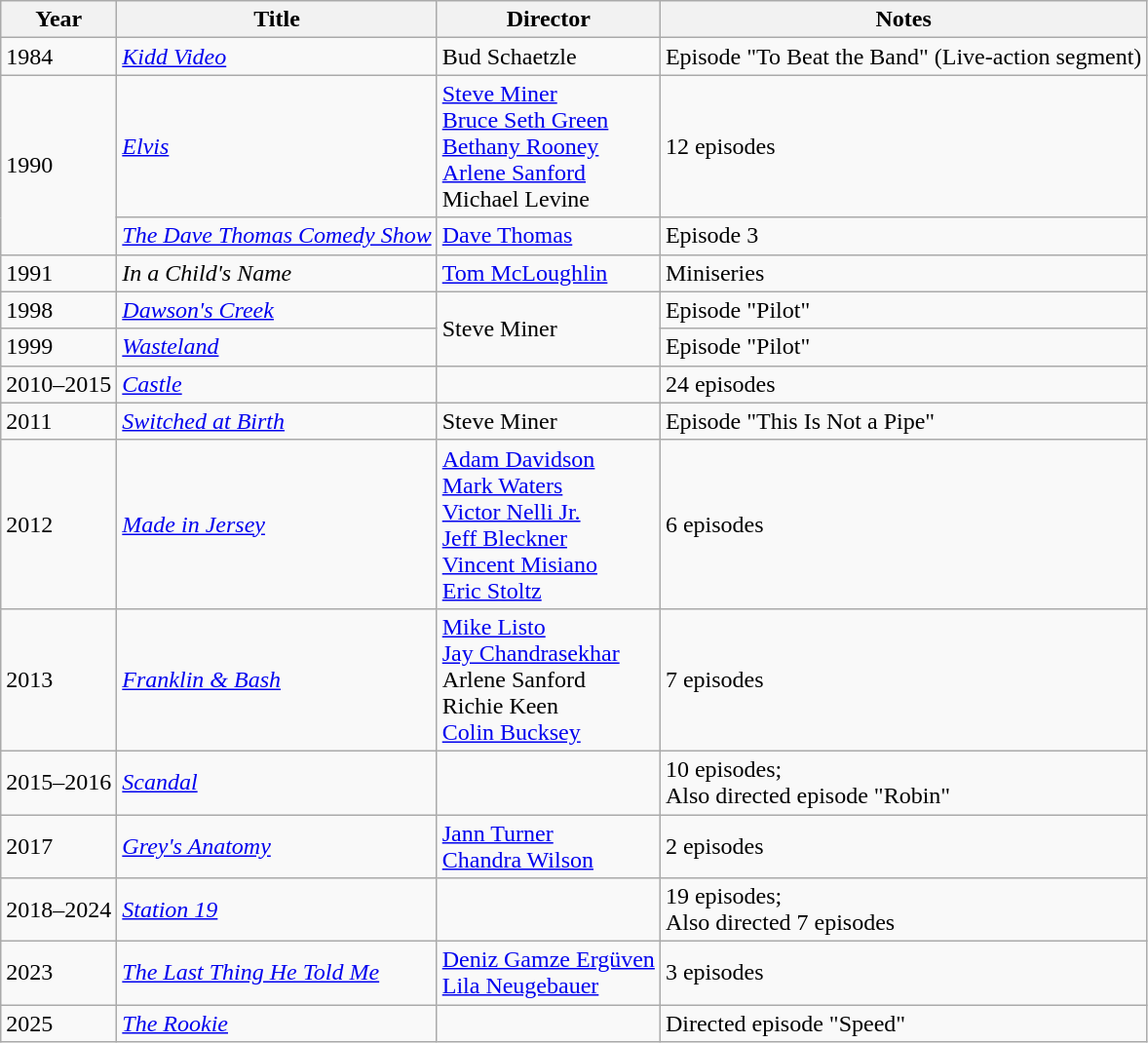<table class="wikitable">
<tr>
<th>Year</th>
<th>Title</th>
<th>Director</th>
<th>Notes</th>
</tr>
<tr>
<td>1984</td>
<td><em><a href='#'>Kidd Video</a></em></td>
<td>Bud Schaetzle</td>
<td>Episode "To Beat the Band" (Live-action segment)</td>
</tr>
<tr>
<td rowspan=2>1990</td>
<td><em><a href='#'>Elvis</a></em></td>
<td><a href='#'>Steve Miner</a><br><a href='#'>Bruce Seth Green</a><br><a href='#'>Bethany Rooney</a><br><a href='#'>Arlene Sanford</a><br>Michael Levine</td>
<td>12 episodes</td>
</tr>
<tr>
<td><em><a href='#'>The Dave Thomas Comedy Show</a></em></td>
<td><a href='#'>Dave Thomas</a></td>
<td>Episode 3</td>
</tr>
<tr>
<td>1991</td>
<td><em>In a Child's Name</em></td>
<td><a href='#'>Tom McLoughlin</a></td>
<td>Miniseries</td>
</tr>
<tr>
<td>1998</td>
<td><em><a href='#'>Dawson's Creek</a></em></td>
<td rowspan=2>Steve Miner</td>
<td>Episode "Pilot"</td>
</tr>
<tr>
<td>1999</td>
<td><em><a href='#'>Wasteland</a></em></td>
<td>Episode "Pilot"</td>
</tr>
<tr>
<td>2010–2015</td>
<td><em><a href='#'>Castle</a></em></td>
<td></td>
<td>24 episodes</td>
</tr>
<tr>
<td>2011</td>
<td><em><a href='#'>Switched at Birth</a></em></td>
<td>Steve Miner</td>
<td>Episode "This Is Not a Pipe"</td>
</tr>
<tr>
<td>2012</td>
<td><em><a href='#'>Made in Jersey</a></em></td>
<td><a href='#'>Adam Davidson</a><br><a href='#'>Mark Waters</a><br><a href='#'>Victor Nelli Jr.</a><br><a href='#'>Jeff Bleckner</a><br><a href='#'>Vincent Misiano</a><br><a href='#'>Eric Stoltz</a></td>
<td>6 episodes</td>
</tr>
<tr>
<td>2013</td>
<td><em><a href='#'>Franklin & Bash</a></em></td>
<td><a href='#'>Mike Listo</a><br><a href='#'>Jay Chandrasekhar</a><br>Arlene Sanford<br>Richie Keen<br><a href='#'>Colin Bucksey</a></td>
<td>7 episodes</td>
</tr>
<tr>
<td>2015–2016</td>
<td><em><a href='#'>Scandal</a></em></td>
<td></td>
<td>10 episodes;<br>Also directed episode "Robin"</td>
</tr>
<tr>
<td>2017</td>
<td><em><a href='#'>Grey's Anatomy</a></em></td>
<td><a href='#'>Jann Turner</a><br><a href='#'>Chandra Wilson</a></td>
<td>2 episodes</td>
</tr>
<tr>
<td>2018–2024</td>
<td><em><a href='#'>Station 19</a></em></td>
<td></td>
<td>19 episodes;<br>Also directed 7 episodes</td>
</tr>
<tr>
<td>2023</td>
<td><em><a href='#'>The Last Thing He Told Me</a></em></td>
<td><a href='#'>Deniz Gamze Ergüven</a><br><a href='#'>Lila Neugebauer</a></td>
<td>3 episodes</td>
</tr>
<tr>
<td>2025</td>
<td><em><a href='#'>The Rookie</a></em></td>
<td></td>
<td>Directed episode "Speed"</td>
</tr>
</table>
